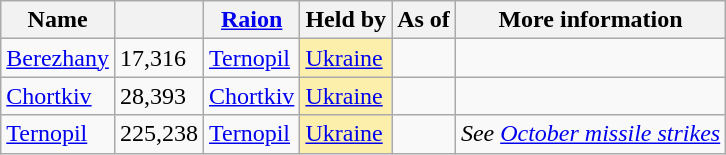<table class="wikitable sortable">
<tr>
<th>Name</th>
<th></th>
<th><a href='#'>Raion</a></th>
<th>Held by</th>
<th class=sortable>As of</th>
<th class=unsortable>More information</th>
</tr>
<tr>
<td><a href='#'>Berezhany</a></td>
<td>17,316</td>
<td><a href='#'>Ternopil</a></td>
<td style=background:#FFD70050><a href='#'>Ukraine</a></td>
<td align=right></td>
<td></td>
</tr>
<tr>
<td><a href='#'>Chortkiv</a></td>
<td>28,393</td>
<td><a href='#'>Chortkiv</a></td>
<td style=background:#FFD70050><a href='#'>Ukraine</a></td>
<td align=right></td>
<td></td>
</tr>
<tr>
<td><a href='#'>Ternopil</a></td>
<td>225,238</td>
<td><a href='#'>Ternopil</a></td>
<td style=background:#FFD70050><a href='#'>Ukraine</a></td>
<td align=right></td>
<td><em>See <a href='#'>October missile strikes</a></em></td>
</tr>
</table>
